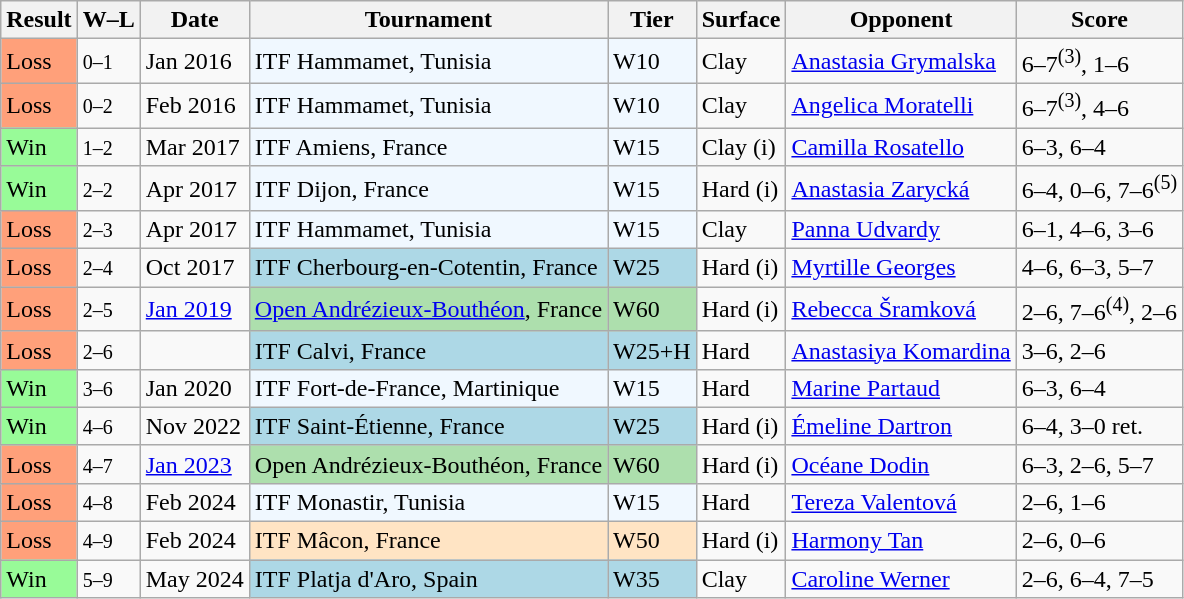<table class="sortable wikitable">
<tr>
<th>Result</th>
<th class="unsortable">W–L</th>
<th>Date</th>
<th>Tournament</th>
<th>Tier</th>
<th>Surface</th>
<th>Opponent</th>
<th class="unsortable">Score</th>
</tr>
<tr>
<td style="background:#ffa07a;">Loss</td>
<td><small>0–1</small></td>
<td>Jan 2016</td>
<td style="background:#f0f8ff;">ITF Hammamet, Tunisia</td>
<td style="background:#f0f8ff;">W10</td>
<td>Clay</td>
<td> <a href='#'>Anastasia Grymalska</a></td>
<td>6–7<sup>(3)</sup>, 1–6</td>
</tr>
<tr>
<td style="background:#ffa07a;">Loss</td>
<td><small>0–2</small></td>
<td>Feb 2016</td>
<td style="background:#f0f8ff;">ITF Hammamet, Tunisia</td>
<td style="background:#f0f8ff;">W10</td>
<td>Clay</td>
<td> <a href='#'>Angelica Moratelli</a></td>
<td>6–7<sup>(3)</sup>, 4–6</td>
</tr>
<tr>
<td style="background:#98fb98;">Win</td>
<td><small>1–2</small></td>
<td>Mar 2017</td>
<td style="background:#f0f8ff;">ITF Amiens, France</td>
<td style="background:#f0f8ff;">W15</td>
<td>Clay (i)</td>
<td> <a href='#'>Camilla Rosatello</a></td>
<td>6–3, 6–4</td>
</tr>
<tr>
<td style="background:#98fb98;">Win</td>
<td><small>2–2</small></td>
<td>Apr 2017</td>
<td style="background:#f0f8ff;">ITF Dijon, France</td>
<td style="background:#f0f8ff;">W15</td>
<td>Hard (i)</td>
<td> <a href='#'>Anastasia Zarycká</a></td>
<td>6–4, 0–6, 7–6<sup>(5)</sup></td>
</tr>
<tr>
<td style="background:#ffa07a;">Loss</td>
<td><small>2–3</small></td>
<td>Apr 2017</td>
<td style="background:#f0f8ff;">ITF Hammamet, Tunisia</td>
<td style="background:#f0f8ff;">W15</td>
<td>Clay</td>
<td> <a href='#'>Panna Udvardy</a></td>
<td>6–1, 4–6, 3–6</td>
</tr>
<tr>
<td style="background:#ffa07a;">Loss</td>
<td><small>2–4</small></td>
<td>Oct 2017</td>
<td style="background:lightblue;">ITF Cherbourg-en-Cotentin, France</td>
<td style="background:lightblue;">W25</td>
<td>Hard (i)</td>
<td> <a href='#'>Myrtille Georges</a></td>
<td>4–6, 6–3, 5–7</td>
</tr>
<tr>
<td style="background:#ffa07a;">Loss</td>
<td><small>2–5</small></td>
<td><a href='#'>Jan 2019</a></td>
<td style="background:#addfad;"><a href='#'>Open Andrézieux-Bouthéon</a>, France</td>
<td style="background:#addfad;">W60</td>
<td>Hard (i)</td>
<td> <a href='#'>Rebecca Šramková</a></td>
<td>2–6, 7–6<sup>(4)</sup>, 2–6</td>
</tr>
<tr>
<td style="background:#ffa07a;">Loss</td>
<td><small>2–6</small></td>
<td></td>
<td style="background:lightblue;">ITF Calvi, France</td>
<td style="background:lightblue;">W25+H</td>
<td>Hard</td>
<td> <a href='#'>Anastasiya Komardina</a></td>
<td>3–6, 2–6</td>
</tr>
<tr>
<td style="background:#98fb98;">Win</td>
<td><small>3–6</small></td>
<td>Jan 2020</td>
<td style="background:#f0f8ff;">ITF Fort-de-France, Martinique</td>
<td style="background:#f0f8ff;">W15</td>
<td>Hard</td>
<td> <a href='#'>Marine Partaud</a></td>
<td>6–3, 6–4</td>
</tr>
<tr>
<td style="background:#98fb98;">Win</td>
<td><small>4–6</small></td>
<td>Nov 2022</td>
<td style="background:lightblue;">ITF Saint-Étienne, France</td>
<td style="background:lightblue;">W25</td>
<td>Hard (i)</td>
<td> <a href='#'>Émeline Dartron</a></td>
<td>6–4, 3–0 ret.</td>
</tr>
<tr>
<td style="background:#ffa07a;">Loss</td>
<td><small>4–7</small></td>
<td><a href='#'>Jan 2023</a></td>
<td style="background:#addfad;">Open Andrézieux-Bouthéon, France</td>
<td style="background:#addfad;">W60</td>
<td>Hard (i)</td>
<td> <a href='#'>Océane Dodin</a></td>
<td>6–3, 2–6, 5–7</td>
</tr>
<tr>
<td style="background:#ffa07a;">Loss</td>
<td><small>4–8</small></td>
<td>Feb 2024</td>
<td style="background:#f0f8ff;">ITF Monastir, Tunisia</td>
<td style="background:#f0f8ff;">W15</td>
<td>Hard</td>
<td> <a href='#'>Tereza Valentová</a></td>
<td>2–6, 1–6</td>
</tr>
<tr>
<td style="background:#ffa07a;">Loss</td>
<td><small>4–9</small></td>
<td>Feb 2024</td>
<td style="background:#ffe4c4;">ITF Mâcon, France</td>
<td style="background:#ffe4c4;">W50</td>
<td>Hard (i)</td>
<td> <a href='#'>Harmony Tan</a></td>
<td>2–6, 0–6</td>
</tr>
<tr>
<td style="background:#98fb98;">Win</td>
<td><small>5–9</small></td>
<td>May 2024</td>
<td style="background:lightblue;">ITF Platja d'Aro, Spain</td>
<td style="background:lightblue;">W35</td>
<td>Clay</td>
<td> <a href='#'>Caroline Werner</a></td>
<td>2–6, 6–4, 7–5</td>
</tr>
</table>
